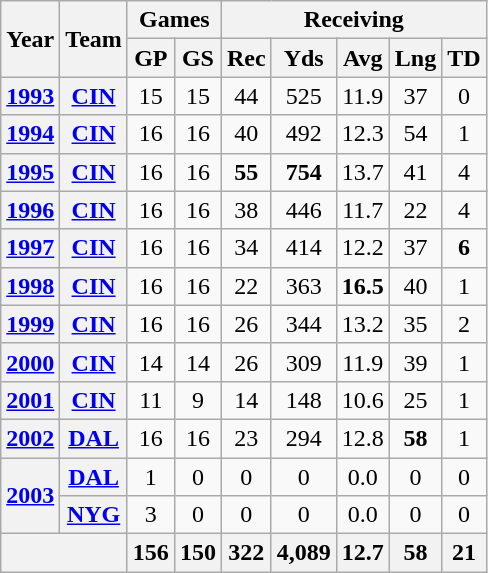<table class="wikitable" style="text-align:center">
<tr>
<th rowspan="2">Year</th>
<th rowspan="2">Team</th>
<th colspan="2">Games</th>
<th colspan="5">Receiving</th>
</tr>
<tr>
<th>GP</th>
<th>GS</th>
<th>Rec</th>
<th>Yds</th>
<th>Avg</th>
<th>Lng</th>
<th>TD</th>
</tr>
<tr>
<th><a href='#'>1993</a></th>
<th><a href='#'>CIN</a></th>
<td>15</td>
<td>15</td>
<td>44</td>
<td>525</td>
<td>11.9</td>
<td>37</td>
<td>0</td>
</tr>
<tr>
<th><a href='#'>1994</a></th>
<th><a href='#'>CIN</a></th>
<td>16</td>
<td>16</td>
<td>40</td>
<td>492</td>
<td>12.3</td>
<td>54</td>
<td>1</td>
</tr>
<tr>
<th><a href='#'>1995</a></th>
<th><a href='#'>CIN</a></th>
<td>16</td>
<td>16</td>
<td><strong>55</strong></td>
<td><strong>754</strong></td>
<td>13.7</td>
<td>41</td>
<td>4</td>
</tr>
<tr>
<th><a href='#'>1996</a></th>
<th><a href='#'>CIN</a></th>
<td>16</td>
<td>16</td>
<td>38</td>
<td>446</td>
<td>11.7</td>
<td>22</td>
<td>4</td>
</tr>
<tr>
<th><a href='#'>1997</a></th>
<th><a href='#'>CIN</a></th>
<td>16</td>
<td>16</td>
<td>34</td>
<td>414</td>
<td>12.2</td>
<td>37</td>
<td><strong>6</strong></td>
</tr>
<tr>
<th><a href='#'>1998</a></th>
<th><a href='#'>CIN</a></th>
<td>16</td>
<td>16</td>
<td>22</td>
<td>363</td>
<td><strong>16.5</strong></td>
<td>40</td>
<td>1</td>
</tr>
<tr>
<th><a href='#'>1999</a></th>
<th><a href='#'>CIN</a></th>
<td>16</td>
<td>16</td>
<td>26</td>
<td>344</td>
<td>13.2</td>
<td>35</td>
<td>2</td>
</tr>
<tr>
<th><a href='#'>2000</a></th>
<th><a href='#'>CIN</a></th>
<td>14</td>
<td>14</td>
<td>26</td>
<td>309</td>
<td>11.9</td>
<td>39</td>
<td>1</td>
</tr>
<tr>
<th><a href='#'>2001</a></th>
<th><a href='#'>CIN</a></th>
<td>11</td>
<td>9</td>
<td>14</td>
<td>148</td>
<td>10.6</td>
<td>25</td>
<td>1</td>
</tr>
<tr>
<th><a href='#'>2002</a></th>
<th><a href='#'>DAL</a></th>
<td>16</td>
<td>16</td>
<td>23</td>
<td>294</td>
<td>12.8</td>
<td><strong>58</strong></td>
<td>1</td>
</tr>
<tr>
<th rowspan="2"><a href='#'>2003</a></th>
<th><a href='#'>DAL</a></th>
<td>1</td>
<td>0</td>
<td>0</td>
<td>0</td>
<td>0.0</td>
<td>0</td>
<td>0</td>
</tr>
<tr>
<th><a href='#'>NYG</a></th>
<td>3</td>
<td>0</td>
<td>0</td>
<td>0</td>
<td>0.0</td>
<td>0</td>
<td>0</td>
</tr>
<tr>
<th colspan="2"></th>
<th>156</th>
<th>150</th>
<th>322</th>
<th>4,089</th>
<th>12.7</th>
<th>58</th>
<th>21</th>
</tr>
</table>
